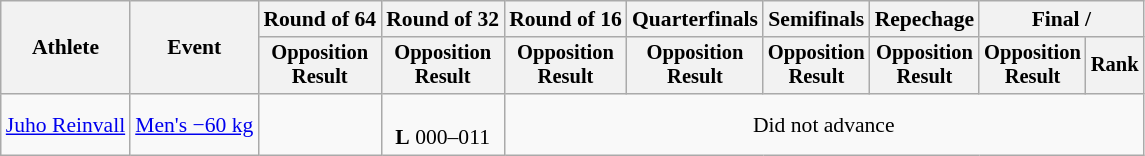<table class="wikitable" style="font-size:90%">
<tr>
<th rowspan="2">Athlete</th>
<th rowspan="2">Event</th>
<th>Round of 64</th>
<th>Round of 32</th>
<th>Round of 16</th>
<th>Quarterfinals</th>
<th>Semifinals</th>
<th>Repechage</th>
<th colspan=2>Final / </th>
</tr>
<tr style="font-size:95%">
<th>Opposition<br>Result</th>
<th>Opposition<br>Result</th>
<th>Opposition<br>Result</th>
<th>Opposition<br>Result</th>
<th>Opposition<br>Result</th>
<th>Opposition<br>Result</th>
<th>Opposition<br>Result</th>
<th>Rank</th>
</tr>
<tr align=center>
<td align=left><a href='#'>Juho Reinvall</a></td>
<td align=left><a href='#'>Men's −60 kg</a></td>
<td></td>
<td><br><strong>L</strong> 000–011</td>
<td colspan=6>Did not advance</td>
</tr>
</table>
